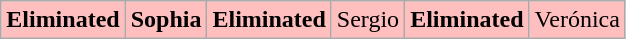<table class="wikitable" border="1">
<tr style="background:#FFBFBF">
<td><strong>Eliminated </strong></td>
<td><strong>Sophia</strong></td>
<td><strong>Eliminated</strong></td>
<td>Sergio</td>
<td><strong>Eliminated</strong></td>
<td>Verónica</td>
</tr>
</table>
